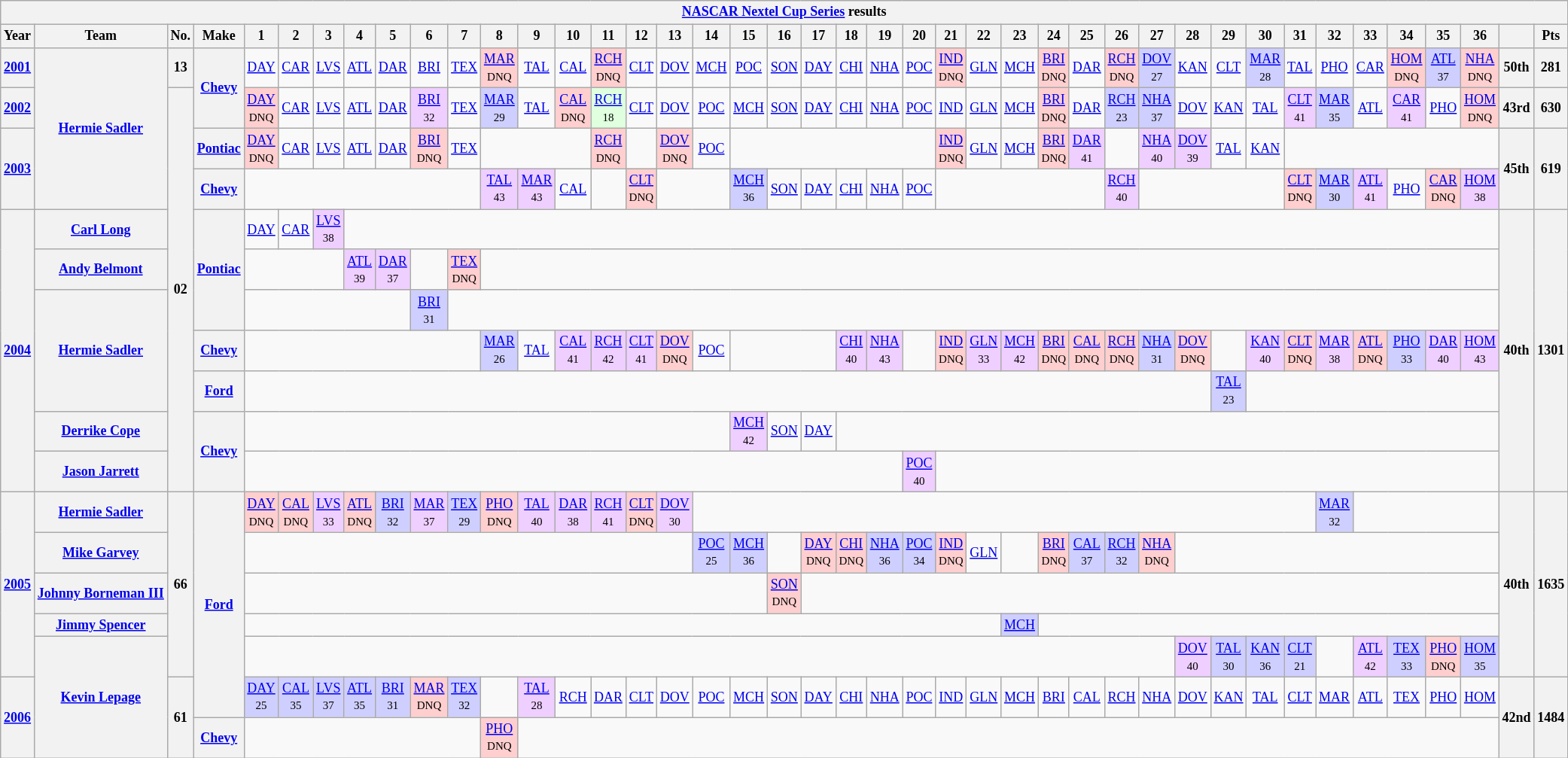<table class="wikitable" style="text-align:center; font-size:75%">
<tr>
<th colspan=45><a href='#'>NASCAR Nextel Cup Series</a> results</th>
</tr>
<tr>
<th>Year</th>
<th>Team</th>
<th>No.</th>
<th>Make</th>
<th>1</th>
<th>2</th>
<th>3</th>
<th>4</th>
<th>5</th>
<th>6</th>
<th>7</th>
<th>8</th>
<th>9</th>
<th>10</th>
<th>11</th>
<th>12</th>
<th>13</th>
<th>14</th>
<th>15</th>
<th>16</th>
<th>17</th>
<th>18</th>
<th>19</th>
<th>20</th>
<th>21</th>
<th>22</th>
<th>23</th>
<th>24</th>
<th>25</th>
<th>26</th>
<th>27</th>
<th>28</th>
<th>29</th>
<th>30</th>
<th>31</th>
<th>32</th>
<th>33</th>
<th>34</th>
<th>35</th>
<th>36</th>
<th></th>
<th>Pts</th>
</tr>
<tr>
<th><a href='#'>2001</a></th>
<th rowspan=4><a href='#'>Hermie Sadler</a></th>
<th>13</th>
<th rowspan=2><a href='#'>Chevy</a></th>
<td><a href='#'>DAY</a></td>
<td><a href='#'>CAR</a></td>
<td><a href='#'>LVS</a></td>
<td><a href='#'>ATL</a></td>
<td><a href='#'>DAR</a></td>
<td><a href='#'>BRI</a></td>
<td><a href='#'>TEX</a></td>
<td style="background:#FFCFCF;"><a href='#'>MAR</a><br><small>DNQ</small></td>
<td><a href='#'>TAL</a></td>
<td><a href='#'>CAL</a></td>
<td style="background:#FFCFCF;"><a href='#'>RCH</a><br><small>DNQ</small></td>
<td><a href='#'>CLT</a></td>
<td><a href='#'>DOV</a></td>
<td><a href='#'>MCH</a></td>
<td><a href='#'>POC</a></td>
<td><a href='#'>SON</a></td>
<td><a href='#'>DAY</a></td>
<td><a href='#'>CHI</a></td>
<td><a href='#'>NHA</a></td>
<td><a href='#'>POC</a></td>
<td style="background:#FFCFCF;"><a href='#'>IND</a><br><small>DNQ</small></td>
<td><a href='#'>GLN</a></td>
<td><a href='#'>MCH</a></td>
<td style="background:#FFCFCF;"><a href='#'>BRI</a><br><small>DNQ</small></td>
<td><a href='#'>DAR</a></td>
<td style="background:#FFCFCF;"><a href='#'>RCH</a><br><small>DNQ</small></td>
<td style="background:#CFCFFF;"><a href='#'>DOV</a><br><small>27</small></td>
<td><a href='#'>KAN</a></td>
<td><a href='#'>CLT</a></td>
<td style="background:#CFCFFF;"><a href='#'>MAR</a><br><small>28</small></td>
<td><a href='#'>TAL</a></td>
<td><a href='#'>PHO</a></td>
<td><a href='#'>CAR</a></td>
<td style="background:#FFCFCF;"><a href='#'>HOM</a><br><small>DNQ</small></td>
<td style="background:#CFCFFF;"><a href='#'>ATL</a><br><small>37</small></td>
<td style="background:#FFCFCF;"><a href='#'>NHA</a><br><small>DNQ</small></td>
<th>50th</th>
<th>281</th>
</tr>
<tr>
<th><a href='#'>2002</a></th>
<th rowspan=10>02</th>
<td style="background:#FFCFCF;"><a href='#'>DAY</a><br><small>DNQ</small></td>
<td><a href='#'>CAR</a></td>
<td><a href='#'>LVS</a></td>
<td><a href='#'>ATL</a></td>
<td><a href='#'>DAR</a></td>
<td style="background:#EFCFFF;"><a href='#'>BRI</a><br><small>32</small></td>
<td><a href='#'>TEX</a></td>
<td style="background:#CFCFFF;"><a href='#'>MAR</a><br><small>29</small></td>
<td><a href='#'>TAL</a></td>
<td style="background:#FFCFCF;"><a href='#'>CAL</a><br><small>DNQ</small></td>
<td style="background:#DFFFDF;"><a href='#'>RCH</a><br><small>18</small></td>
<td><a href='#'>CLT</a></td>
<td><a href='#'>DOV</a></td>
<td><a href='#'>POC</a></td>
<td><a href='#'>MCH</a></td>
<td><a href='#'>SON</a></td>
<td><a href='#'>DAY</a></td>
<td><a href='#'>CHI</a></td>
<td><a href='#'>NHA</a></td>
<td><a href='#'>POC</a></td>
<td><a href='#'>IND</a></td>
<td><a href='#'>GLN</a></td>
<td><a href='#'>MCH</a></td>
<td style="background:#FFCFCF;"><a href='#'>BRI</a><br><small>DNQ</small></td>
<td><a href='#'>DAR</a></td>
<td style="background:#CFCFFF;"><a href='#'>RCH</a><br><small>23</small></td>
<td style="background:#CFCFFF;"><a href='#'>NHA</a><br><small>37</small></td>
<td><a href='#'>DOV</a></td>
<td><a href='#'>KAN</a></td>
<td><a href='#'>TAL</a></td>
<td style="background:#EFCFFF;"><a href='#'>CLT</a><br><small>41</small></td>
<td style="background:#CFCFFF;"><a href='#'>MAR</a><br><small>35</small></td>
<td><a href='#'>ATL</a></td>
<td style="background:#EFCFFF;"><a href='#'>CAR</a><br><small>41</small></td>
<td><a href='#'>PHO</a></td>
<td style="background:#FFCFCF;"><a href='#'>HOM</a><br><small>DNQ</small></td>
<th>43rd</th>
<th>630</th>
</tr>
<tr>
<th rowspan=2><a href='#'>2003</a></th>
<th><a href='#'>Pontiac</a></th>
<td style="background:#FFCFCF;"><a href='#'>DAY</a><br><small>DNQ</small></td>
<td><a href='#'>CAR</a></td>
<td><a href='#'>LVS</a></td>
<td><a href='#'>ATL</a></td>
<td><a href='#'>DAR</a></td>
<td style="background:#FFCFCF;"><a href='#'>BRI</a><br><small>DNQ</small></td>
<td><a href='#'>TEX</a></td>
<td colspan=3></td>
<td style="background:#FFCFCF;"><a href='#'>RCH</a><br><small>DNQ</small></td>
<td colspan=1></td>
<td style="background:#FFCFCF;"><a href='#'>DOV</a><br><small>DNQ</small></td>
<td><a href='#'>POC</a></td>
<td colspan=6></td>
<td style="background:#FFCFCF;"><a href='#'>IND</a><br><small>DNQ</small></td>
<td><a href='#'>GLN</a></td>
<td><a href='#'>MCH</a></td>
<td style="background:#FFCFCF;"><a href='#'>BRI</a><br><small>DNQ</small></td>
<td style="background:#EFCFFF;"><a href='#'>DAR</a><br><small>41</small></td>
<td colspan=1></td>
<td style="background:#EFCFFF;"><a href='#'>NHA</a><br><small>40</small></td>
<td style="background:#EFCFFF;"><a href='#'>DOV</a><br><small>39</small></td>
<td><a href='#'>TAL</a></td>
<td><a href='#'>KAN</a></td>
<td colspan=6></td>
<th rowspan=2>45th</th>
<th rowspan=2>619</th>
</tr>
<tr>
<th><a href='#'>Chevy</a></th>
<td colspan=7></td>
<td style="background:#EFCFFF;"><a href='#'>TAL</a><br><small>43</small></td>
<td style="background:#EFCFFF;"><a href='#'>MAR</a><br><small>43</small></td>
<td><a href='#'>CAL</a></td>
<td colspan=1></td>
<td style="background:#FFCFCF;"><a href='#'>CLT</a><br><small>DNQ</small></td>
<td colspan=2></td>
<td style="background:#CFCFFF;"><a href='#'>MCH</a><br><small>36</small></td>
<td><a href='#'>SON</a></td>
<td><a href='#'>DAY</a></td>
<td><a href='#'>CHI</a></td>
<td><a href='#'>NHA</a></td>
<td><a href='#'>POC</a></td>
<td colspan=5></td>
<td style="background:#EFCFFF;"><a href='#'>RCH</a><br><small>40</small></td>
<td colspan=4></td>
<td style="background:#FFCFCF;"><a href='#'>CLT</a><br><small>DNQ</small></td>
<td style="background:#CFCFFF;"><a href='#'>MAR</a><br><small>30</small></td>
<td style="background:#EFCFFF;"><a href='#'>ATL</a><br><small>41</small></td>
<td><a href='#'>PHO</a></td>
<td style="background:#FFCFCF;"><a href='#'>CAR</a><br><small>DNQ</small></td>
<td style="background:#EFCFFF;"><a href='#'>HOM</a><br><small>38</small></td>
</tr>
<tr>
<th rowspan=7><a href='#'>2004</a></th>
<th><a href='#'>Carl Long</a></th>
<th rowspan=3><a href='#'>Pontiac</a></th>
<td><a href='#'>DAY</a></td>
<td><a href='#'>CAR</a></td>
<td style="background:#EFCFFF;"><a href='#'>LVS</a><br><small>38</small></td>
<td colspan=33></td>
<th rowspan=7>40th</th>
<th rowspan=7>1301</th>
</tr>
<tr>
<th><a href='#'>Andy Belmont</a></th>
<td colspan=3></td>
<td style="background:#EFCFFF;"><a href='#'>ATL</a><br><small>39</small></td>
<td style="background:#EFCFFF;"><a href='#'>DAR</a><br><small>37</small></td>
<td colspan=1></td>
<td style="background:#FFCFCF;"><a href='#'>TEX</a><br><small>DNQ</small></td>
<td colspan=29></td>
</tr>
<tr>
<th rowspan=3><a href='#'>Hermie Sadler</a></th>
<td colspan=5></td>
<td style="background:#CFCFFF;"><a href='#'>BRI</a><br><small>31</small></td>
<td colspan=30></td>
</tr>
<tr>
<th><a href='#'>Chevy</a></th>
<td colspan=7></td>
<td style="background:#CFCFFF;"><a href='#'>MAR</a><br><small>26</small></td>
<td><a href='#'>TAL</a></td>
<td style="background:#EFCFFF;"><a href='#'>CAL</a><br><small>41</small></td>
<td style="background:#EFCFFF;"><a href='#'>RCH</a><br><small>42</small></td>
<td style="background:#EFCFFF;"><a href='#'>CLT</a><br><small>41</small></td>
<td style="background:#FFCFCF;"><a href='#'>DOV</a><br><small>DNQ</small></td>
<td><a href='#'>POC</a></td>
<td colspan=3></td>
<td style="background:#EFCFFF;"><a href='#'>CHI</a><br><small>40</small></td>
<td style="background:#EFCFFF;"><a href='#'>NHA</a><br><small>43</small></td>
<td colspan=1></td>
<td style="background:#FFCFCF;"><a href='#'>IND</a><br><small>DNQ</small></td>
<td style="background:#EFCFFF;"><a href='#'>GLN</a><br><small>33</small></td>
<td style="background:#EFCFFF;"><a href='#'>MCH</a><br><small>42</small></td>
<td style="background:#FFCFCF;"><a href='#'>BRI</a><br><small>DNQ</small></td>
<td style="background:#FFCFCF;"><a href='#'>CAL</a><br><small>DNQ</small></td>
<td style="background:#FFCFCF;"><a href='#'>RCH</a><br><small>DNQ</small></td>
<td style="background:#CFCFFF;"><a href='#'>NHA</a><br><small>31</small></td>
<td style="background:#FFCFCF;"><a href='#'>DOV</a><br><small>DNQ</small></td>
<td colspan=1></td>
<td style="background:#EFCFFF;"><a href='#'>KAN</a><br><small>40</small></td>
<td style="background:#FFCFCF;"><a href='#'>CLT</a><br><small>DNQ</small></td>
<td style="background:#EFCFFF;"><a href='#'>MAR</a><br><small>38</small></td>
<td style="background:#FFCFCF;"><a href='#'>ATL</a><br><small>DNQ</small></td>
<td style="background:#CFCFFF;"><a href='#'>PHO</a><br><small>33</small></td>
<td style="background:#EFCFFF;"><a href='#'>DAR</a><br><small>40</small></td>
<td style="background:#EFCFFF;"><a href='#'>HOM</a><br><small>43</small></td>
</tr>
<tr>
<th><a href='#'>Ford</a></th>
<td colspan=28></td>
<td style="background:#CFCFFF;"><a href='#'>TAL</a><br><small>23</small></td>
<td colspan=7></td>
</tr>
<tr>
<th><a href='#'>Derrike Cope</a></th>
<th rowspan=2><a href='#'>Chevy</a></th>
<td colspan=14></td>
<td style="background:#EFCFFF;"><a href='#'>MCH</a><br><small>42</small></td>
<td><a href='#'>SON</a></td>
<td><a href='#'>DAY</a></td>
<td colspan=19></td>
</tr>
<tr>
<th><a href='#'>Jason Jarrett</a></th>
<td colspan=19></td>
<td style="background:#EFCFFF;"><a href='#'>POC</a><br><small>40</small></td>
<td colspan=16></td>
</tr>
<tr>
<th rowspan=5><a href='#'>2005</a></th>
<th><a href='#'>Hermie Sadler</a></th>
<th rowspan=5>66</th>
<th rowspan=6><a href='#'>Ford</a></th>
<td style="background:#FFCFCF;"><a href='#'>DAY</a><br><small>DNQ</small></td>
<td style="background:#FFCFCF;"><a href='#'>CAL</a><br><small>DNQ</small></td>
<td style="background:#EFCFFF;"><a href='#'>LVS</a><br><small>33</small></td>
<td style="background:#FFCFCF;"><a href='#'>ATL</a><br><small>DNQ</small></td>
<td style="background:#CFCFFF;"><a href='#'>BRI</a><br><small>32</small></td>
<td style="background:#EFCFFF;"><a href='#'>MAR</a><br><small>37</small></td>
<td style="background:#CFCFFF;"><a href='#'>TEX</a><br><small>29</small></td>
<td style="background:#FFCFCF;"><a href='#'>PHO</a><br><small>DNQ</small></td>
<td style="background:#EFCFFF;"><a href='#'>TAL</a><br><small>40</small></td>
<td style="background:#EFCFFF;"><a href='#'>DAR</a><br><small>38</small></td>
<td style="background:#EFCFFF;"><a href='#'>RCH</a><br><small>41</small></td>
<td style="background:#FFCFCF;"><a href='#'>CLT</a><br><small>DNQ</small></td>
<td style="background:#EFCFFF;"><a href='#'>DOV</a><br><small>30</small></td>
<td colspan=18></td>
<td style="background:#CFCFFF;"><a href='#'>MAR</a><br><small>32</small></td>
<td colspan=4></td>
<th rowspan=5>40th</th>
<th rowspan=5>1635</th>
</tr>
<tr>
<th><a href='#'>Mike Garvey</a></th>
<td colspan=13></td>
<td style="background:#CFCFFF;"><a href='#'>POC</a><br><small>25</small></td>
<td style="background:#CFCFFF;"><a href='#'>MCH</a><br><small>36</small></td>
<td colspan=1></td>
<td style="background:#FFCFCF;"><a href='#'>DAY</a><br><small>DNQ</small></td>
<td style="background:#FFCFCF;"><a href='#'>CHI</a><br><small>DNQ</small></td>
<td style="background:#CFCFFF;"><a href='#'>NHA</a><br><small>36</small></td>
<td style="background:#CFCFFF;"><a href='#'>POC</a><br><small>34</small></td>
<td style="background:#FFCFCF;"><a href='#'>IND</a><br><small>DNQ</small></td>
<td><a href='#'>GLN</a></td>
<td colspan=1></td>
<td style="background:#FFCFCF;"><a href='#'>BRI</a><br><small>DNQ</small></td>
<td style="background:#CFCFFF;"><a href='#'>CAL</a><br><small>37</small></td>
<td style="background:#CFCFFF;"><a href='#'>RCH</a><br><small>32</small></td>
<td style="background:#FFCFCF;"><a href='#'>NHA</a><br><small>DNQ</small></td>
<td colspan=9></td>
</tr>
<tr>
<th nowrap><a href='#'>Johnny Borneman III</a></th>
<td colspan=15></td>
<td style="background:#FFCFCF;"><a href='#'>SON</a><br><small>DNQ</small></td>
<td colspan=20></td>
</tr>
<tr>
<th><a href='#'>Jimmy Spencer</a></th>
<td colspan=22></td>
<td style="background:#CFCFFF;"><a href='#'>MCH</a><br></td>
<td colspan=13></td>
</tr>
<tr>
<th rowspan=3><a href='#'>Kevin Lepage</a></th>
<td colspan=27></td>
<td style="background:#EFCFFF;"><a href='#'>DOV</a><br><small>40</small></td>
<td style="background:#CFCFFF;"><a href='#'>TAL</a><br><small>30</small></td>
<td style="background:#CFCFFF;"><a href='#'>KAN</a><br><small>36</small></td>
<td style="background:#CFCFFF;"><a href='#'>CLT</a><br><small>21</small></td>
<td colspan=1></td>
<td style="background:#EFCFFF;"><a href='#'>ATL</a><br><small>42</small></td>
<td style="background:#CFCFFF;"><a href='#'>TEX</a><br><small>33</small></td>
<td style="background:#FFCFCF;"><a href='#'>PHO</a><br><small>DNQ</small></td>
<td style="background:#CFCFFF;"><a href='#'>HOM</a><br><small>35</small></td>
</tr>
<tr>
<th rowspan=2><a href='#'>2006</a></th>
<th rowspan=2>61</th>
<td style="background:#CFCFFF;"><a href='#'>DAY</a><br><small>25</small></td>
<td style="background:#CFCFFF;"><a href='#'>CAL</a><br><small>35</small></td>
<td style="background:#CFCFFF;"><a href='#'>LVS</a><br><small>37</small></td>
<td style="background:#CFCFFF;"><a href='#'>ATL</a><br><small>35</small></td>
<td style="background:#CFCFFF;"><a href='#'>BRI</a><br><small>31</small></td>
<td style="background:#FFCFCF;"><a href='#'>MAR</a><br><small>DNQ</small></td>
<td style="background:#CFCFFF;"><a href='#'>TEX</a><br><small>32</small></td>
<td colspab=1></td>
<td style="background:#EFCFFF;"><a href='#'>TAL</a><br><small>28</small></td>
<td><a href='#'>RCH</a></td>
<td><a href='#'>DAR</a></td>
<td><a href='#'>CLT</a></td>
<td><a href='#'>DOV</a></td>
<td><a href='#'>POC</a></td>
<td><a href='#'>MCH</a></td>
<td><a href='#'>SON</a></td>
<td><a href='#'>DAY</a></td>
<td><a href='#'>CHI</a></td>
<td><a href='#'>NHA</a></td>
<td><a href='#'>POC</a></td>
<td><a href='#'>IND</a></td>
<td><a href='#'>GLN</a></td>
<td><a href='#'>MCH</a></td>
<td><a href='#'>BRI</a></td>
<td><a href='#'>CAL</a></td>
<td><a href='#'>RCH</a></td>
<td><a href='#'>NHA</a></td>
<td><a href='#'>DOV</a></td>
<td><a href='#'>KAN</a></td>
<td><a href='#'>TAL</a></td>
<td><a href='#'>CLT</a></td>
<td><a href='#'>MAR</a></td>
<td><a href='#'>ATL</a></td>
<td><a href='#'>TEX</a></td>
<td><a href='#'>PHO</a></td>
<td><a href='#'>HOM</a></td>
<th rowspan=2>42nd</th>
<th rowspan=2>1484</th>
</tr>
<tr>
<th><a href='#'>Chevy</a></th>
<td colspan=7></td>
<td style="background:#FFCFCF;"><a href='#'>PHO</a><br><small>DNQ</small></td>
<td colspan=28></td>
</tr>
</table>
